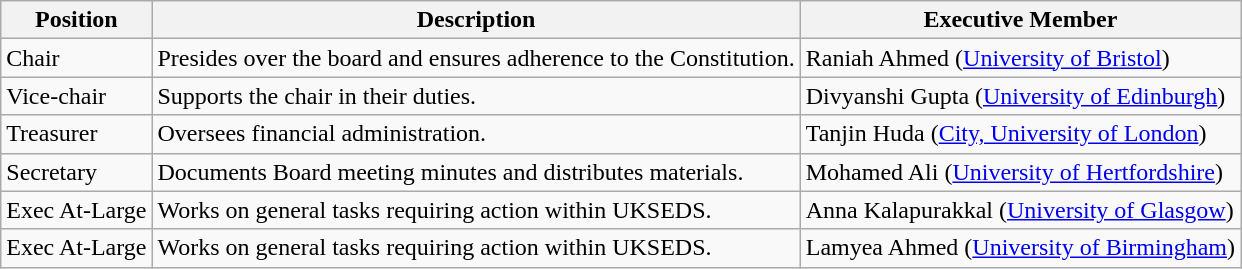<table class="wikitable">
<tr>
<th>Position</th>
<th>Description</th>
<th>Executive Member</th>
</tr>
<tr>
<td>Chair</td>
<td>Presides over the board and ensures adherence to the Constitution.</td>
<td>Raniah Ahmed (<a href='#'>University of Bristol</a>)</td>
</tr>
<tr>
<td>Vice-chair</td>
<td>Supports the chair in their duties.</td>
<td>Divyanshi Gupta (<a href='#'>University of Edinburgh</a>)</td>
</tr>
<tr>
<td>Treasurer</td>
<td>Oversees financial administration.</td>
<td>Tanjin Huda (<a href='#'>City, University of London</a>)</td>
</tr>
<tr>
<td>Secretary</td>
<td>Documents Board meeting minutes and distributes materials.</td>
<td>Mohamed Ali (<a href='#'>University of Hertfordshire</a>)</td>
</tr>
<tr>
<td>Exec At-Large</td>
<td>Works on general tasks requiring action within UKSEDS.</td>
<td>Anna Kalapurakkal (<a href='#'>University of Glasgow</a>)</td>
</tr>
<tr>
<td>Exec At-Large</td>
<td>Works on general tasks requiring action within UKSEDS.</td>
<td>Lamyea Ahmed (<a href='#'>University of Birmingham</a>)</td>
</tr>
</table>
